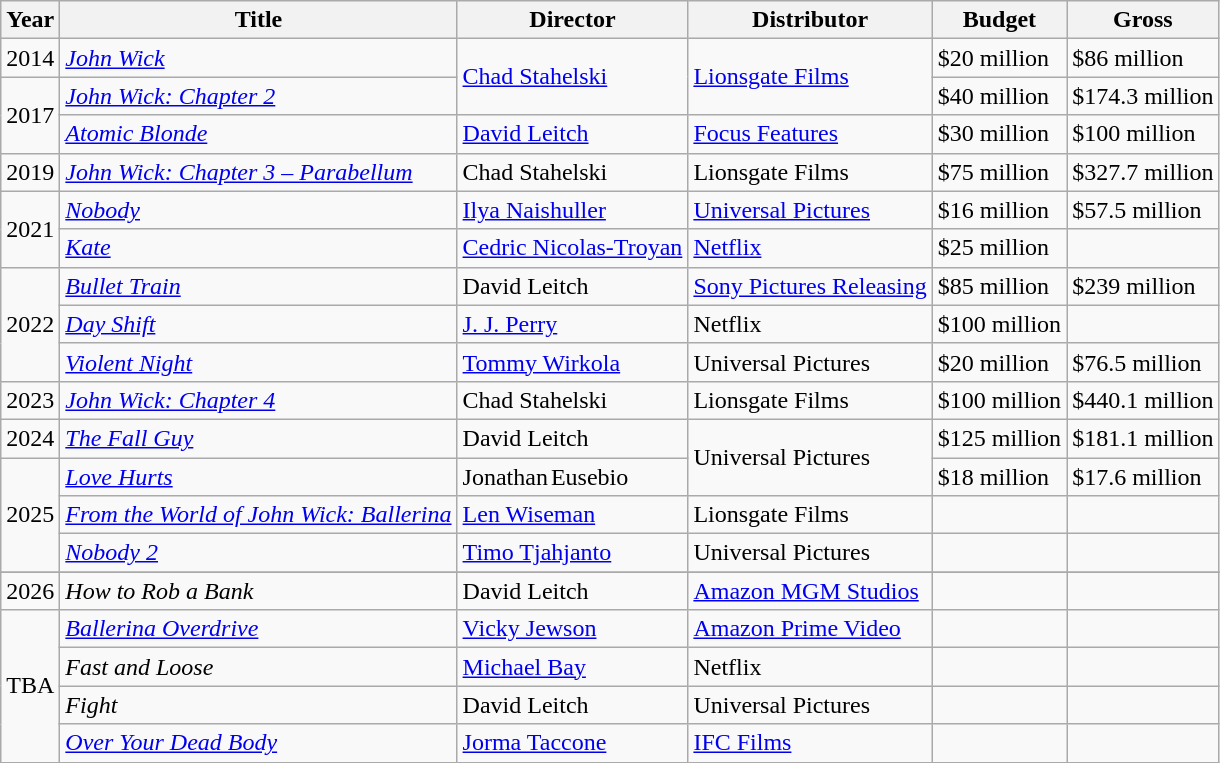<table class="wikitable sortable" style="width:auto">
<tr>
<th>Year</th>
<th>Title</th>
<th>Director</th>
<th>Distributor</th>
<th>Budget</th>
<th>Gross</th>
</tr>
<tr>
<td style="text-align:center;">2014</td>
<td><em><a href='#'>John Wick</a></em></td>
<td rowspan="2"><a href='#'>Chad Stahelski</a></td>
<td rowspan="2"><a href='#'>Lionsgate Films</a></td>
<td>$20 million</td>
<td>$86 million</td>
</tr>
<tr>
<td rowspan="2" style="text-align:center;">2017</td>
<td><em><a href='#'>John Wick: Chapter 2</a></em></td>
<td>$40 million</td>
<td>$174.3 million</td>
</tr>
<tr>
<td><em><a href='#'>Atomic Blonde</a></em></td>
<td><a href='#'>David Leitch</a></td>
<td><a href='#'>Focus Features</a></td>
<td>$30 million</td>
<td>$100 million</td>
</tr>
<tr>
<td style="text-align:center;">2019</td>
<td><em><a href='#'>John Wick: Chapter 3 – Parabellum</a></em></td>
<td>Chad Stahelski</td>
<td>Lionsgate Films</td>
<td>$75 million</td>
<td>$327.7 million</td>
</tr>
<tr>
<td rowspan="2" style="text-align:center;">2021</td>
<td><em><a href='#'>Nobody</a></em></td>
<td><a href='#'>Ilya Naishuller</a></td>
<td><a href='#'>Universal Pictures</a></td>
<td>$16 million</td>
<td>$57.5 million</td>
</tr>
<tr>
<td><em><a href='#'>Kate</a></em></td>
<td><a href='#'>Cedric Nicolas-Troyan</a></td>
<td><a href='#'>Netflix</a></td>
<td>$25 million</td>
<td></td>
</tr>
<tr>
<td style="text-align:center;" rowspan="3">2022</td>
<td><em><a href='#'>Bullet Train</a></em></td>
<td>David Leitch</td>
<td><a href='#'>Sony Pictures Releasing</a></td>
<td>$85 million</td>
<td>$239 million</td>
</tr>
<tr>
<td><em><a href='#'>Day Shift</a></em></td>
<td><a href='#'>J. J. Perry</a></td>
<td>Netflix</td>
<td>$100 million</td>
<td></td>
</tr>
<tr>
<td><em><a href='#'>Violent Night</a></em></td>
<td><a href='#'>Tommy Wirkola</a></td>
<td>Universal Pictures</td>
<td>$20 million</td>
<td>$76.5 million</td>
</tr>
<tr>
<td style="text-align:center;">2023</td>
<td><em><a href='#'>John Wick: Chapter 4</a></em></td>
<td>Chad Stahelski</td>
<td>Lionsgate Films</td>
<td>$100 million</td>
<td>$440.1 million</td>
</tr>
<tr>
<td style="text-align:center;">2024</td>
<td><em><a href='#'>The Fall Guy</a></em></td>
<td>David Leitch</td>
<td rowspan="2">Universal Pictures</td>
<td>$125 million</td>
<td>$181.1 million</td>
</tr>
<tr>
<td style="text-align:center;" rowspan="3">2025</td>
<td><em><a href='#'>Love Hurts</a></em></td>
<td>Jonathan Eusebio</td>
<td>$18 million</td>
<td>$17.6 million</td>
</tr>
<tr>
<td><em><a href='#'>From the World of John Wick: Ballerina</a></em></td>
<td><a href='#'>Len Wiseman</a></td>
<td>Lionsgate Films</td>
<td></td>
<td></td>
</tr>
<tr>
<td><em><a href='#'>Nobody 2</a></em></td>
<td><a href='#'>Timo Tjahjanto</a></td>
<td>Universal Pictures</td>
<td></td>
<td></td>
</tr>
<tr>
</tr>
<tr>
<td style="text-align:center;">2026</td>
<td><em>How to Rob a Bank</em></td>
<td>David Leitch</td>
<td><a href='#'>Amazon MGM Studios</a></td>
<td></td>
<td></td>
</tr>
<tr>
<td style="text-align:center;" rowspan="4">TBA</td>
<td><em><a href='#'>Ballerina Overdrive</a></em></td>
<td><a href='#'>Vicky Jewson</a></td>
<td><a href='#'>Amazon Prime Video</a></td>
<td></td>
<td></td>
</tr>
<tr>
<td><em>Fast and Loose</em></td>
<td><a href='#'>Michael Bay</a></td>
<td>Netflix</td>
<td></td>
<td></td>
</tr>
<tr>
<td><em>Fight</em></td>
<td>David Leitch</td>
<td>Universal Pictures</td>
<td></td>
<td></td>
</tr>
<tr>
<td><em><a href='#'>Over Your Dead Body</a></em></td>
<td><a href='#'>Jorma Taccone</a></td>
<td><a href='#'>IFC Films</a></td>
<td></td>
<td></td>
</tr>
</table>
